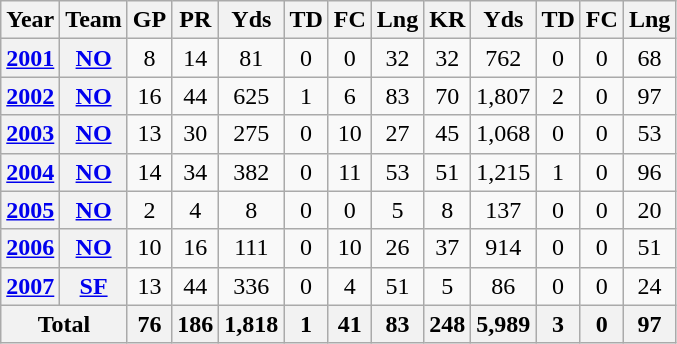<table class="wikitable" style="text-align: center;">
<tr>
<th>Year</th>
<th>Team</th>
<th>GP</th>
<th>PR</th>
<th>Yds</th>
<th>TD</th>
<th>FC</th>
<th>Lng</th>
<th>KR</th>
<th>Yds</th>
<th>TD</th>
<th>FC</th>
<th>Lng</th>
</tr>
<tr>
<th><a href='#'>2001</a></th>
<th><a href='#'>NO</a></th>
<td>8</td>
<td>14</td>
<td>81</td>
<td>0</td>
<td>0</td>
<td>32</td>
<td>32</td>
<td>762</td>
<td>0</td>
<td>0</td>
<td>68</td>
</tr>
<tr>
<th><a href='#'>2002</a></th>
<th><a href='#'>NO</a></th>
<td>16</td>
<td>44</td>
<td>625</td>
<td>1</td>
<td>6</td>
<td>83</td>
<td>70</td>
<td>1,807</td>
<td>2</td>
<td>0</td>
<td>97</td>
</tr>
<tr>
<th><a href='#'>2003</a></th>
<th><a href='#'>NO</a></th>
<td>13</td>
<td>30</td>
<td>275</td>
<td>0</td>
<td>10</td>
<td>27</td>
<td>45</td>
<td>1,068</td>
<td>0</td>
<td>0</td>
<td>53</td>
</tr>
<tr>
<th><a href='#'>2004</a></th>
<th><a href='#'>NO</a></th>
<td>14</td>
<td>34</td>
<td>382</td>
<td>0</td>
<td>11</td>
<td>53</td>
<td>51</td>
<td>1,215</td>
<td>1</td>
<td>0</td>
<td>96</td>
</tr>
<tr>
<th><a href='#'>2005</a></th>
<th><a href='#'>NO</a></th>
<td>2</td>
<td>4</td>
<td>8</td>
<td>0</td>
<td>0</td>
<td>5</td>
<td>8</td>
<td>137</td>
<td>0</td>
<td>0</td>
<td>20</td>
</tr>
<tr>
<th><a href='#'>2006</a></th>
<th><a href='#'>NO</a></th>
<td>10</td>
<td>16</td>
<td>111</td>
<td>0</td>
<td>10</td>
<td>26</td>
<td>37</td>
<td>914</td>
<td>0</td>
<td>0</td>
<td>51</td>
</tr>
<tr>
<th><a href='#'>2007</a></th>
<th><a href='#'>SF</a></th>
<td>13</td>
<td>44</td>
<td>336</td>
<td>0</td>
<td>4</td>
<td>51</td>
<td>5</td>
<td>86</td>
<td>0</td>
<td>0</td>
<td>24</td>
</tr>
<tr>
<th colspan="2">Total</th>
<th>76</th>
<th>186</th>
<th>1,818</th>
<th>1</th>
<th>41</th>
<th>83</th>
<th>248</th>
<th>5,989</th>
<th>3</th>
<th>0</th>
<th>97</th>
</tr>
</table>
